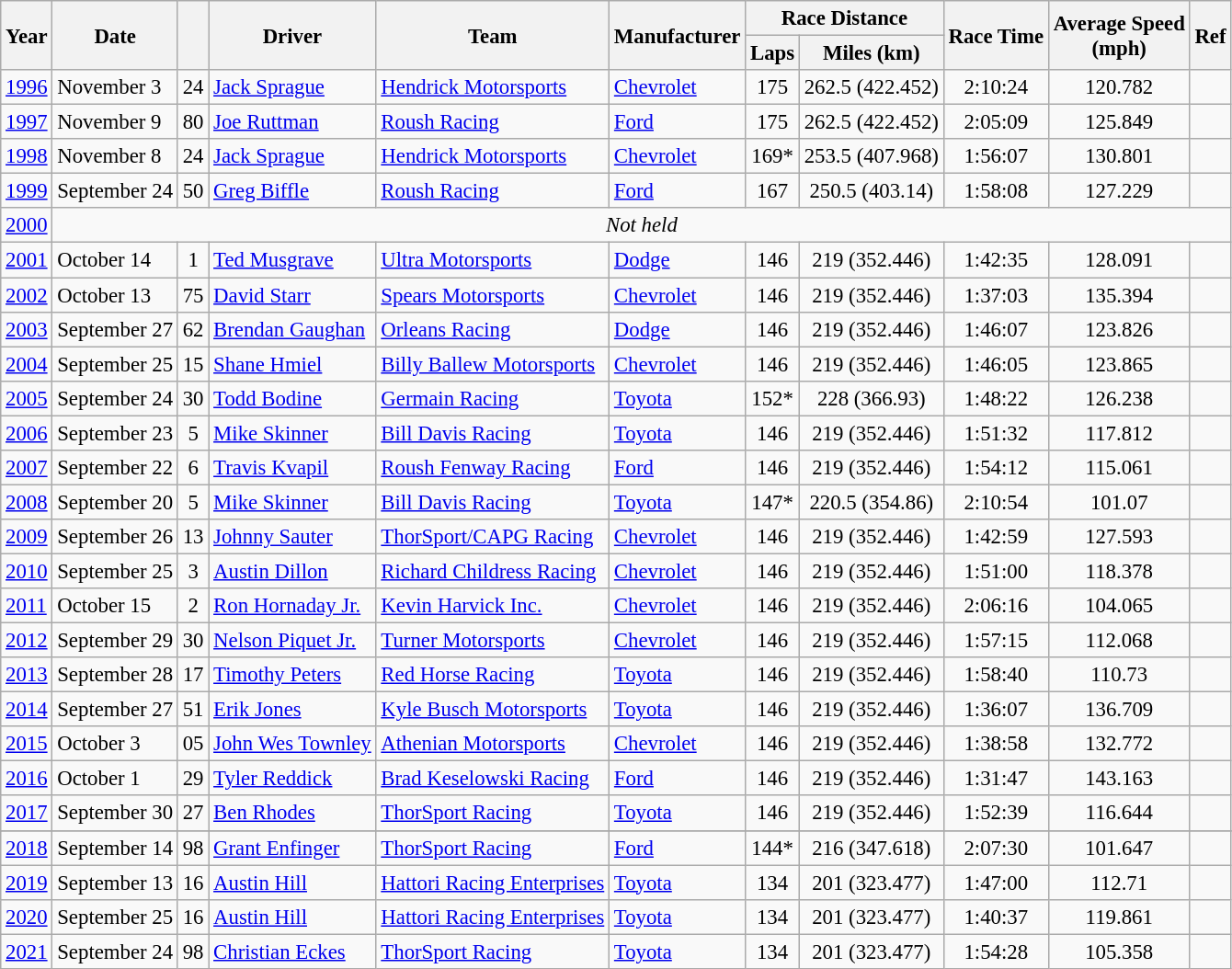<table class="wikitable" style="font-size: 95%;">
<tr>
<th rowspan="2">Year</th>
<th rowspan="2">Date</th>
<th rowspan="2"></th>
<th rowspan="2">Driver</th>
<th rowspan="2">Team</th>
<th rowspan="2">Manufacturer</th>
<th colspan="2">Race Distance</th>
<th rowspan="2">Race Time</th>
<th rowspan="2">Average Speed<br>(mph)</th>
<th rowspan="2">Ref</th>
</tr>
<tr>
<th>Laps</th>
<th>Miles (km)</th>
</tr>
<tr>
<td><a href='#'>1996</a></td>
<td>November 3</td>
<td align="center">24</td>
<td><a href='#'>Jack Sprague</a></td>
<td><a href='#'>Hendrick Motorsports</a></td>
<td><a href='#'>Chevrolet</a></td>
<td align="center">175</td>
<td align="center">262.5 (422.452)</td>
<td align="center">2:10:24</td>
<td align="center">120.782</td>
<td align="center"></td>
</tr>
<tr>
<td><a href='#'>1997</a></td>
<td>November 9</td>
<td align="center">80</td>
<td><a href='#'>Joe Ruttman</a></td>
<td><a href='#'>Roush Racing</a></td>
<td><a href='#'>Ford</a></td>
<td align="center">175</td>
<td align="center">262.5 (422.452)</td>
<td align="center">2:05:09</td>
<td align="center">125.849</td>
<td align="center"></td>
</tr>
<tr>
<td><a href='#'>1998</a></td>
<td>November 8</td>
<td align="center">24</td>
<td><a href='#'>Jack Sprague</a></td>
<td><a href='#'>Hendrick Motorsports</a></td>
<td><a href='#'>Chevrolet</a></td>
<td align="center">169*</td>
<td align="center">253.5 (407.968)</td>
<td align="center">1:56:07</td>
<td align="center">130.801</td>
<td align="center"></td>
</tr>
<tr>
<td><a href='#'>1999</a></td>
<td>September 24</td>
<td align="center">50</td>
<td><a href='#'>Greg Biffle</a></td>
<td><a href='#'>Roush Racing</a></td>
<td><a href='#'>Ford</a></td>
<td align="center">167</td>
<td align="center">250.5 (403.14)</td>
<td align="center">1:58:08</td>
<td align="center">127.229</td>
<td align="center"></td>
</tr>
<tr>
<td><a href='#'>2000</a></td>
<td colspan=10 style="text-align:center;"><em>Not held</em></td>
</tr>
<tr>
<td><a href='#'>2001</a></td>
<td>October 14</td>
<td align="center">1</td>
<td><a href='#'>Ted Musgrave</a></td>
<td><a href='#'>Ultra Motorsports</a></td>
<td><a href='#'>Dodge</a></td>
<td align="center">146</td>
<td align="center">219 (352.446)</td>
<td align="center">1:42:35</td>
<td align="center">128.091</td>
<td align="center"></td>
</tr>
<tr>
<td><a href='#'>2002</a></td>
<td>October 13</td>
<td align="center">75</td>
<td><a href='#'>David Starr</a></td>
<td><a href='#'>Spears Motorsports</a></td>
<td><a href='#'>Chevrolet</a></td>
<td align="center">146</td>
<td align="center">219 (352.446)</td>
<td align="center">1:37:03</td>
<td align="center">135.394</td>
<td align="center"></td>
</tr>
<tr>
<td><a href='#'>2003</a></td>
<td>September 27</td>
<td align="center">62</td>
<td><a href='#'>Brendan Gaughan</a></td>
<td><a href='#'>Orleans Racing</a></td>
<td><a href='#'>Dodge</a></td>
<td align="center">146</td>
<td align="center">219 (352.446)</td>
<td align="center">1:46:07</td>
<td align="center">123.826</td>
<td align="center"></td>
</tr>
<tr>
<td><a href='#'>2004</a></td>
<td>September 25</td>
<td align="center">15</td>
<td><a href='#'>Shane Hmiel</a></td>
<td><a href='#'>Billy Ballew Motorsports</a></td>
<td><a href='#'>Chevrolet</a></td>
<td align="center">146</td>
<td align="center">219 (352.446)</td>
<td align="center">1:46:05</td>
<td align="center">123.865</td>
<td align="center"></td>
</tr>
<tr>
<td><a href='#'>2005</a></td>
<td>September 24</td>
<td align="center">30</td>
<td><a href='#'>Todd Bodine</a></td>
<td><a href='#'>Germain Racing</a></td>
<td><a href='#'>Toyota</a></td>
<td align="center">152*</td>
<td align="center">228 (366.93)</td>
<td align="center">1:48:22</td>
<td align="center">126.238</td>
<td align="center"></td>
</tr>
<tr>
<td><a href='#'>2006</a></td>
<td>September 23</td>
<td align="center">5</td>
<td><a href='#'>Mike Skinner</a></td>
<td><a href='#'>Bill Davis Racing</a></td>
<td><a href='#'>Toyota</a></td>
<td align="center">146</td>
<td align="center">219 (352.446)</td>
<td align="center">1:51:32</td>
<td align="center">117.812</td>
<td align="center"></td>
</tr>
<tr>
<td><a href='#'>2007</a></td>
<td>September 22</td>
<td align="center">6</td>
<td><a href='#'>Travis Kvapil</a></td>
<td><a href='#'>Roush Fenway Racing</a></td>
<td><a href='#'>Ford</a></td>
<td align="center">146</td>
<td align="center">219 (352.446)</td>
<td align="center">1:54:12</td>
<td align="center">115.061</td>
<td align="center"></td>
</tr>
<tr>
<td><a href='#'>2008</a></td>
<td>September 20</td>
<td align="center">5</td>
<td><a href='#'>Mike Skinner</a></td>
<td><a href='#'>Bill Davis Racing</a></td>
<td><a href='#'>Toyota</a></td>
<td align="center">147*</td>
<td align="center">220.5 (354.86)</td>
<td align="center">2:10:54</td>
<td align="center">101.07</td>
<td align="center"></td>
</tr>
<tr>
<td><a href='#'>2009</a></td>
<td>September 26</td>
<td align="center">13</td>
<td><a href='#'>Johnny Sauter</a></td>
<td><a href='#'>ThorSport/CAPG Racing</a></td>
<td><a href='#'>Chevrolet</a></td>
<td align="center">146</td>
<td align="center">219 (352.446)</td>
<td align="center">1:42:59</td>
<td align="center">127.593</td>
<td align="center"></td>
</tr>
<tr>
<td><a href='#'>2010</a></td>
<td>September 25</td>
<td align="center">3</td>
<td><a href='#'>Austin Dillon</a></td>
<td><a href='#'>Richard Childress Racing</a></td>
<td><a href='#'>Chevrolet</a></td>
<td align="center">146</td>
<td align="center">219 (352.446)</td>
<td align="center">1:51:00</td>
<td align="center">118.378</td>
<td align="center"></td>
</tr>
<tr>
<td><a href='#'>2011</a></td>
<td>October 15</td>
<td align="center">2</td>
<td><a href='#'>Ron Hornaday Jr.</a></td>
<td><a href='#'>Kevin Harvick Inc.</a></td>
<td><a href='#'>Chevrolet</a></td>
<td align="center">146</td>
<td align="center">219 (352.446)</td>
<td align="center">2:06:16</td>
<td align="center">104.065</td>
<td align="center"></td>
</tr>
<tr>
<td><a href='#'>2012</a></td>
<td>September 29</td>
<td align="center">30</td>
<td><a href='#'>Nelson Piquet Jr.</a></td>
<td><a href='#'>Turner Motorsports</a></td>
<td><a href='#'>Chevrolet</a></td>
<td align="center">146</td>
<td align="center">219 (352.446)</td>
<td align="center">1:57:15</td>
<td align="center">112.068</td>
<td align="center"></td>
</tr>
<tr>
<td><a href='#'>2013</a></td>
<td>September 28</td>
<td align="center">17</td>
<td><a href='#'>Timothy Peters</a></td>
<td><a href='#'>Red Horse Racing</a></td>
<td><a href='#'>Toyota</a></td>
<td align="center">146</td>
<td align="center">219 (352.446)</td>
<td align="center">1:58:40</td>
<td align="center">110.73</td>
<td align="center"></td>
</tr>
<tr>
<td><a href='#'>2014</a></td>
<td>September 27</td>
<td align="center">51</td>
<td><a href='#'>Erik Jones</a></td>
<td><a href='#'>Kyle Busch Motorsports</a></td>
<td><a href='#'>Toyota</a></td>
<td align="center">146</td>
<td align="center">219 (352.446)</td>
<td align="center">1:36:07</td>
<td align="center">136.709</td>
<td align="center"></td>
</tr>
<tr>
<td><a href='#'>2015</a></td>
<td>October 3</td>
<td align="center">05</td>
<td><a href='#'>John Wes Townley</a></td>
<td><a href='#'>Athenian Motorsports</a></td>
<td><a href='#'>Chevrolet</a></td>
<td align="center">146</td>
<td align="center">219 (352.446)</td>
<td align="center">1:38:58</td>
<td align="center">132.772</td>
<td align="center"></td>
</tr>
<tr>
<td><a href='#'>2016</a></td>
<td>October 1</td>
<td align="center">29</td>
<td><a href='#'>Tyler Reddick</a></td>
<td><a href='#'>Brad Keselowski Racing</a></td>
<td><a href='#'>Ford</a></td>
<td align="center">146</td>
<td align="center">219 (352.446)</td>
<td align="center">1:31:47</td>
<td align="center">143.163</td>
<td align="center"></td>
</tr>
<tr>
<td><a href='#'>2017</a></td>
<td>September 30</td>
<td align="center">27</td>
<td><a href='#'>Ben Rhodes</a></td>
<td><a href='#'>ThorSport Racing</a></td>
<td><a href='#'>Toyota</a></td>
<td align="center">146</td>
<td align="center">219 (352.446)</td>
<td align="center">1:52:39</td>
<td align="center">116.644</td>
<td align="center"></td>
</tr>
<tr>
</tr>
<tr>
<td><a href='#'>2018</a></td>
<td>September 14</td>
<td align="center">98</td>
<td><a href='#'>Grant Enfinger</a></td>
<td><a href='#'>ThorSport Racing</a></td>
<td><a href='#'>Ford</a></td>
<td align="center">144*</td>
<td align="center">216 (347.618)</td>
<td align="center">2:07:30</td>
<td align="center">101.647</td>
<td align="center"></td>
</tr>
<tr>
<td><a href='#'>2019</a></td>
<td>September 13</td>
<td align="center">16</td>
<td><a href='#'>Austin Hill</a></td>
<td><a href='#'>Hattori Racing Enterprises</a></td>
<td><a href='#'>Toyota</a></td>
<td align="center">134</td>
<td align="center">201 (323.477)</td>
<td align="center">1:47:00</td>
<td align="center">112.71</td>
<td align="center"></td>
</tr>
<tr>
<td><a href='#'>2020</a></td>
<td>September 25</td>
<td align="center">16</td>
<td><a href='#'>Austin Hill</a></td>
<td><a href='#'>Hattori Racing Enterprises</a></td>
<td><a href='#'>Toyota</a></td>
<td align="center">134</td>
<td align="center">201 (323.477)</td>
<td align="center">1:40:37</td>
<td align="center">119.861</td>
<td align="center"></td>
</tr>
<tr>
<td><a href='#'>2021</a></td>
<td>September 24</td>
<td align="center">98</td>
<td><a href='#'>Christian Eckes</a></td>
<td><a href='#'>ThorSport Racing</a></td>
<td><a href='#'>Toyota</a></td>
<td align="center">134</td>
<td align="center">201 (323.477)</td>
<td align="center">1:54:28</td>
<td align="center">105.358</td>
<td align="center"></td>
</tr>
</table>
